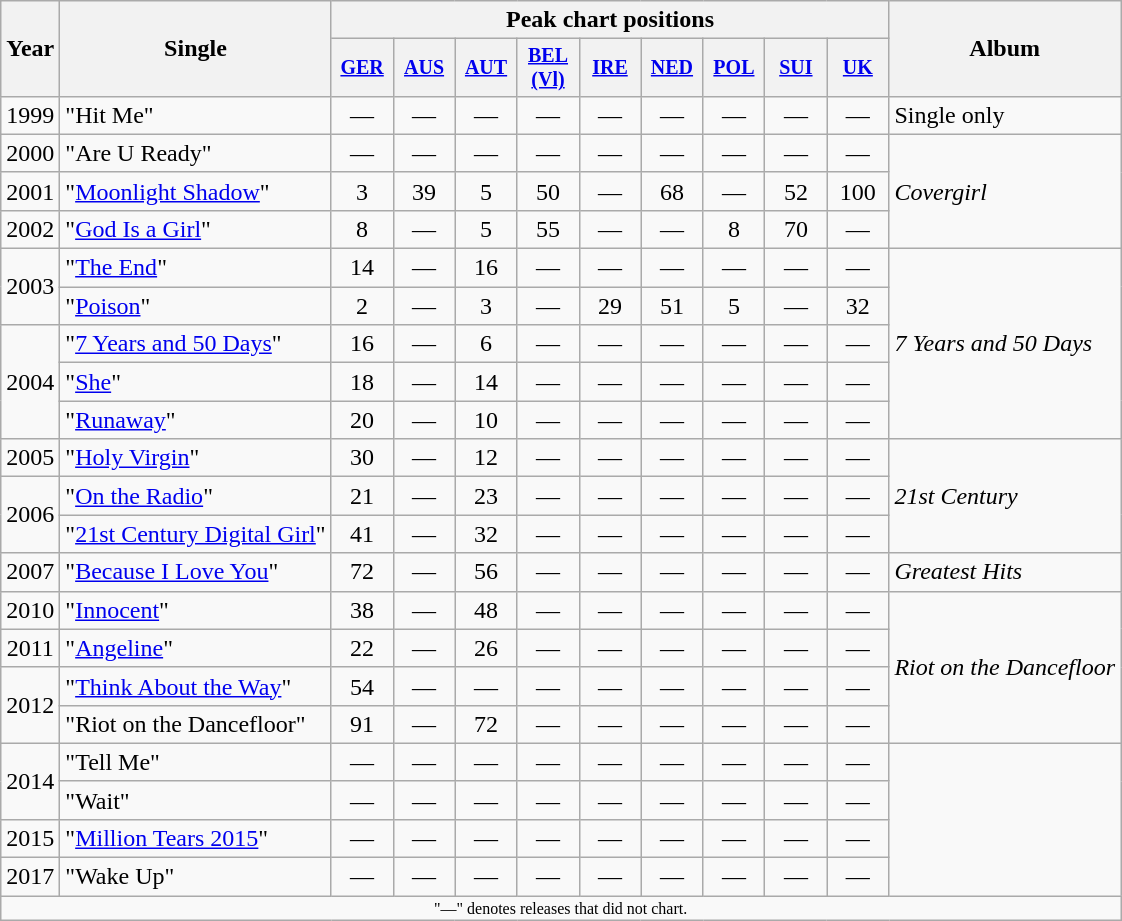<table class="wikitable" style="text-align:center;">
<tr>
<th rowspan="2">Year</th>
<th rowspan="2">Single</th>
<th colspan="9">Peak chart positions</th>
<th rowspan="2">Album</th>
</tr>
<tr style="font-size:smaller;">
<th width="35"><a href='#'>GER</a> <br></th>
<th width="35"><a href='#'>AUS</a> <br></th>
<th width="35"><a href='#'>AUT</a> <br></th>
<th width="35"><a href='#'>BEL <br>(Vl)</a> <br></th>
<th width="35"><a href='#'>IRE</a> <br></th>
<th width="35"><a href='#'>NED</a> <br></th>
<th width="35"><a href='#'>POL</a></th>
<th width="35"><a href='#'>SUI</a> <br></th>
<th width="35"><a href='#'>UK</a> <br></th>
</tr>
<tr>
<td>1999</td>
<td align="left">"Hit Me"</td>
<td>—</td>
<td>—</td>
<td>—</td>
<td>—</td>
<td>—</td>
<td>—</td>
<td>—</td>
<td>—</td>
<td>—</td>
<td align="left">Single only</td>
</tr>
<tr>
<td>2000</td>
<td align="left">"Are U Ready"</td>
<td>—</td>
<td>—</td>
<td>—</td>
<td>—</td>
<td>—</td>
<td>—</td>
<td>—</td>
<td>—</td>
<td>—</td>
<td align="left" rowspan="3"><em>Covergirl</em></td>
</tr>
<tr>
<td>2001</td>
<td align="left">"<a href='#'>Moonlight Shadow</a>"</td>
<td>3</td>
<td>39</td>
<td>5</td>
<td>50</td>
<td>—</td>
<td>68</td>
<td>—</td>
<td>52</td>
<td>100</td>
</tr>
<tr>
<td>2002</td>
<td align="left">"<a href='#'>God Is a Girl</a>"</td>
<td>8</td>
<td>—</td>
<td>5</td>
<td>55</td>
<td>—</td>
<td>—</td>
<td>8</td>
<td>70</td>
<td>—</td>
</tr>
<tr>
<td rowspan=2>2003</td>
<td align="left">"<a href='#'>The End</a>"</td>
<td>14</td>
<td>—</td>
<td>16</td>
<td>—</td>
<td>—</td>
<td>—</td>
<td>—</td>
<td>—</td>
<td>—</td>
<td align="left" rowspan="5"><em>7 Years and 50 Days</em></td>
</tr>
<tr>
<td align="left">"<a href='#'>Poison</a>"</td>
<td>2</td>
<td>—</td>
<td>3</td>
<td>—</td>
<td>29</td>
<td>51</td>
<td>5</td>
<td>—</td>
<td>32</td>
</tr>
<tr>
<td rowspan=3>2004</td>
<td align="left">"<a href='#'>7 Years and 50 Days</a>"</td>
<td>16</td>
<td>—</td>
<td>6</td>
<td>—</td>
<td>—</td>
<td>—</td>
<td>—</td>
<td>—</td>
<td>—</td>
</tr>
<tr>
<td align="left">"<a href='#'>She</a>"</td>
<td>18</td>
<td>—</td>
<td>14</td>
<td>—</td>
<td>—</td>
<td>—</td>
<td>—</td>
<td>—</td>
<td>—</td>
</tr>
<tr>
<td align="left">"<a href='#'>Runaway</a>"</td>
<td>20</td>
<td>—</td>
<td>10</td>
<td>—</td>
<td>—</td>
<td>—</td>
<td>—</td>
<td>—</td>
<td>—</td>
</tr>
<tr>
<td>2005</td>
<td align="left">"<a href='#'>Holy Virgin</a>"</td>
<td>30</td>
<td>—</td>
<td>12</td>
<td>—</td>
<td>—</td>
<td>—</td>
<td>—</td>
<td>—</td>
<td>—</td>
<td align="left" rowspan="3"><em>21st Century</em></td>
</tr>
<tr>
<td rowspan=2>2006</td>
<td align="left">"<a href='#'>On the Radio</a>"</td>
<td>21</td>
<td>—</td>
<td>23</td>
<td>—</td>
<td>—</td>
<td>—</td>
<td>—</td>
<td>—</td>
<td>—</td>
</tr>
<tr>
<td align="left">"<a href='#'>21st Century Digital Girl</a>"</td>
<td>41</td>
<td>—</td>
<td>32</td>
<td>—</td>
<td>—</td>
<td>—</td>
<td>—</td>
<td>—</td>
<td>—</td>
</tr>
<tr>
<td>2007</td>
<td align="left">"<a href='#'>Because I Love You</a>"</td>
<td>72</td>
<td>—</td>
<td>56</td>
<td>—</td>
<td>—</td>
<td>—</td>
<td>—</td>
<td>—</td>
<td>—</td>
<td align="left"><em>Greatest Hits</em></td>
</tr>
<tr>
<td>2010</td>
<td align="left">"<a href='#'>Innocent</a>"</td>
<td>38</td>
<td>—</td>
<td>48</td>
<td>—</td>
<td>—</td>
<td>—</td>
<td>—</td>
<td>—</td>
<td>—</td>
<td align="left" rowspan="4"><em>Riot on the Dancefloor</em></td>
</tr>
<tr>
<td>2011</td>
<td align="left">"<a href='#'>Angeline</a>"</td>
<td>22</td>
<td>—</td>
<td>26</td>
<td>—</td>
<td>—</td>
<td>—</td>
<td>—</td>
<td>—</td>
<td>—</td>
</tr>
<tr>
<td rowspan=2>2012</td>
<td align="left">"<a href='#'>Think About the Way</a>"</td>
<td>54</td>
<td>—</td>
<td>—</td>
<td>—</td>
<td>—</td>
<td>—</td>
<td>—</td>
<td>—</td>
<td>—</td>
</tr>
<tr>
<td align="left">"Riot on the Dancefloor"</td>
<td>91</td>
<td>—</td>
<td>72</td>
<td>—</td>
<td>—</td>
<td>—</td>
<td>—</td>
<td>—</td>
<td>—</td>
</tr>
<tr>
<td rowspan=2>2014</td>
<td align="left">"Tell Me"</td>
<td>—</td>
<td>—</td>
<td>—</td>
<td>—</td>
<td>—</td>
<td>—</td>
<td>—</td>
<td>—</td>
<td>—</td>
</tr>
<tr>
<td align="left">"Wait"</td>
<td>—</td>
<td>—</td>
<td>—</td>
<td>—</td>
<td>—</td>
<td>—</td>
<td>—</td>
<td>—</td>
<td>—</td>
</tr>
<tr>
<td>2015</td>
<td align="left">"<a href='#'>Million Tears 2015</a>"</td>
<td>—</td>
<td>—</td>
<td>—</td>
<td>—</td>
<td>—</td>
<td>—</td>
<td>—</td>
<td>—</td>
<td>—</td>
</tr>
<tr>
<td>2017</td>
<td align="left">"Wake Up"</td>
<td>—</td>
<td>—</td>
<td>—</td>
<td>—</td>
<td>—</td>
<td>—</td>
<td>—</td>
<td>—</td>
<td>—</td>
</tr>
<tr>
<td colspan="15" style="font-size:8pt">"—" denotes releases that did not chart.</td>
</tr>
</table>
